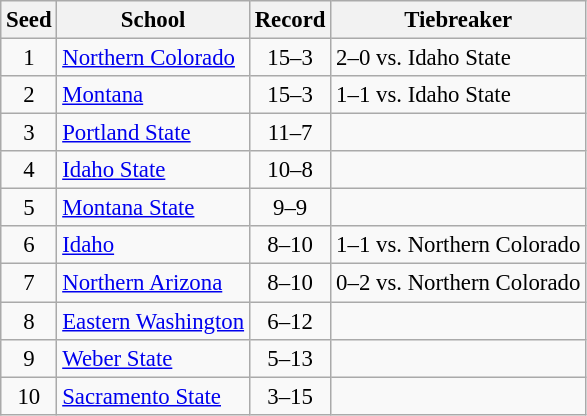<table class="wikitable" style="white-space:nowrap; font-size:95%;text-align:center">
<tr>
<th>Seed</th>
<th>School</th>
<th>Record</th>
<th>Tiebreaker</th>
</tr>
<tr>
<td>1</td>
<td align="left"><a href='#'>Northern Colorado</a></td>
<td>15–3</td>
<td align="left">2–0 vs. Idaho State</td>
</tr>
<tr>
<td>2</td>
<td align="left"><a href='#'>Montana</a></td>
<td>15–3</td>
<td align="left">1–1 vs. Idaho State</td>
</tr>
<tr>
<td>3</td>
<td align="left"><a href='#'>Portland State</a></td>
<td>11–7</td>
<td align="left"></td>
</tr>
<tr>
<td>4</td>
<td align="left"><a href='#'>Idaho State</a></td>
<td>10–8</td>
<td align="left"></td>
</tr>
<tr>
<td>5</td>
<td align="left"><a href='#'>Montana State</a></td>
<td>9–9</td>
<td align="left"></td>
</tr>
<tr>
<td>6</td>
<td align="left"><a href='#'>Idaho</a></td>
<td>8–10</td>
<td align="left">1–1 vs. Northern Colorado</td>
</tr>
<tr>
<td>7</td>
<td align="left"><a href='#'>Northern Arizona</a></td>
<td>8–10</td>
<td align="left">0–2 vs. Northern Colorado</td>
</tr>
<tr>
<td>8</td>
<td align="left"><a href='#'>Eastern Washington</a></td>
<td>6–12</td>
<td align="left"></td>
</tr>
<tr>
<td>9</td>
<td align="left"><a href='#'>Weber State</a></td>
<td>5–13</td>
<td align="left"></td>
</tr>
<tr>
<td>10</td>
<td align="left"><a href='#'>Sacramento State</a></td>
<td>3–15</td>
<td></td>
</tr>
</table>
